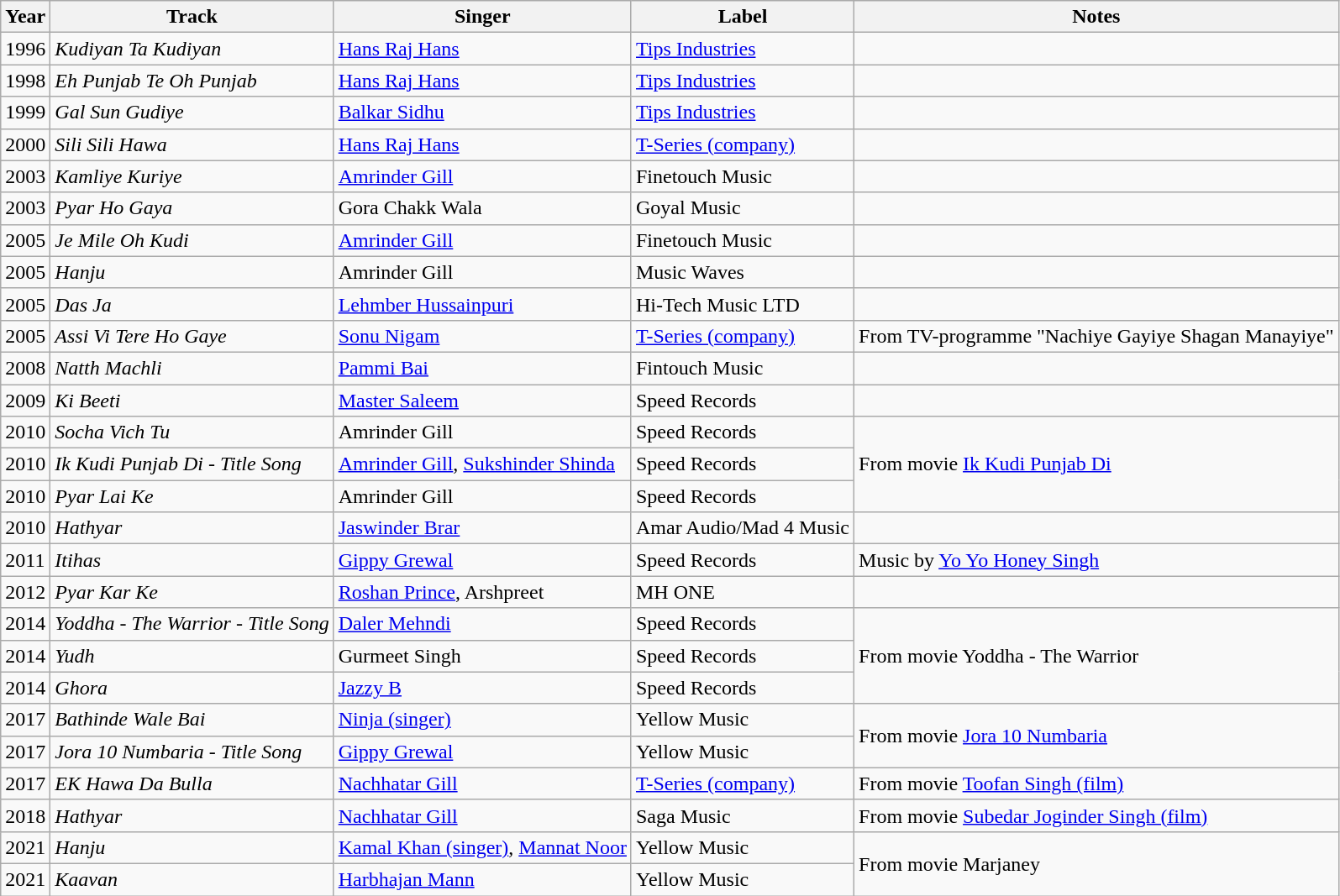<table class="wikitable sortable">
<tr>
<th>Year</th>
<th>Track</th>
<th>Singer</th>
<th>Label</th>
<th>Notes</th>
</tr>
<tr>
<td>1996</td>
<td><em>Kudiyan Ta Kudiyan</em></td>
<td><a href='#'>Hans Raj Hans</a></td>
<td><a href='#'>Tips Industries</a></td>
<td></td>
</tr>
<tr>
<td>1998</td>
<td><em>Eh Punjab Te Oh Punjab</em></td>
<td><a href='#'>Hans Raj Hans</a></td>
<td><a href='#'>Tips Industries</a></td>
<td></td>
</tr>
<tr>
<td>1999</td>
<td><em>Gal Sun Gudiye</em></td>
<td><a href='#'>Balkar Sidhu</a></td>
<td><a href='#'>Tips Industries</a></td>
<td></td>
</tr>
<tr>
<td>2000</td>
<td><em>Sili Sili Hawa</em></td>
<td><a href='#'>Hans Raj Hans</a></td>
<td><a href='#'>T-Series (company)</a></td>
<td></td>
</tr>
<tr>
<td>2003</td>
<td><em>Kamliye Kuriye</em></td>
<td><a href='#'>Amrinder Gill</a></td>
<td>Finetouch Music</td>
<td></td>
</tr>
<tr>
<td>2003</td>
<td><em>Pyar Ho Gaya</em></td>
<td>Gora Chakk Wala</td>
<td>Goyal Music</td>
<td></td>
</tr>
<tr>
<td>2005</td>
<td><em>Je Mile Oh Kudi</em></td>
<td><a href='#'>Amrinder Gill</a></td>
<td>Finetouch Music</td>
<td></td>
</tr>
<tr>
<td>2005</td>
<td><em>Hanju</em></td>
<td>Amrinder Gill</td>
<td>Music Waves</td>
<td></td>
</tr>
<tr>
<td>2005</td>
<td><em>Das Ja</em></td>
<td><a href='#'>Lehmber Hussainpuri</a></td>
<td>Hi-Tech Music LTD</td>
<td></td>
</tr>
<tr>
<td>2005</td>
<td><em>Assi Vi Tere Ho Gaye</em></td>
<td><a href='#'>Sonu Nigam</a></td>
<td><a href='#'>T-Series (company)</a></td>
<td>From TV-programme "Nachiye Gayiye Shagan Manayiye"</td>
</tr>
<tr>
<td>2008</td>
<td><em>Natth Machli</em></td>
<td><a href='#'>Pammi Bai</a></td>
<td>Fintouch Music</td>
<td></td>
</tr>
<tr>
<td>2009</td>
<td><em>Ki Beeti</em></td>
<td><a href='#'>Master Saleem</a></td>
<td>Speed Records</td>
<td></td>
</tr>
<tr>
<td>2010</td>
<td><em>Socha Vich Tu</em></td>
<td>Amrinder Gill</td>
<td>Speed Records</td>
<td rowspan="3">From movie <a href='#'>Ik Kudi Punjab Di</a></td>
</tr>
<tr>
<td>2010</td>
<td><em>Ik Kudi Punjab Di - Title Song</em></td>
<td><a href='#'>Amrinder Gill</a>, <a href='#'>Sukshinder Shinda</a></td>
<td>Speed Records</td>
</tr>
<tr>
<td>2010</td>
<td><em>Pyar Lai Ke</em></td>
<td>Amrinder Gill</td>
<td>Speed Records</td>
</tr>
<tr>
<td>2010</td>
<td><em>Hathyar</em></td>
<td><a href='#'>Jaswinder Brar</a></td>
<td>Amar Audio/Mad 4 Music</td>
<td></td>
</tr>
<tr>
<td>2011</td>
<td><em>Itihas</em></td>
<td><a href='#'>Gippy Grewal</a></td>
<td>Speed Records</td>
<td>Music by <a href='#'>Yo Yo Honey Singh</a></td>
</tr>
<tr>
<td>2012</td>
<td><em>Pyar Kar Ke</em></td>
<td><a href='#'>Roshan Prince</a>, Arshpreet</td>
<td>MH ONE</td>
<td></td>
</tr>
<tr>
<td>2014</td>
<td><em>Yoddha - The Warrior - Title Song</em></td>
<td><a href='#'>Daler Mehndi</a></td>
<td>Speed Records</td>
<td rowspan="3">From movie Yoddha - The Warrior</td>
</tr>
<tr>
<td>2014</td>
<td><em>Yudh</em></td>
<td>Gurmeet Singh</td>
<td>Speed Records</td>
</tr>
<tr>
<td>2014</td>
<td><em>Ghora</em></td>
<td><a href='#'>Jazzy B</a></td>
<td>Speed Records</td>
</tr>
<tr>
<td>2017</td>
<td><em>Bathinde Wale Bai</em></td>
<td><a href='#'>Ninja (singer)</a></td>
<td>Yellow Music</td>
<td rowspan="2">From movie <a href='#'>Jora 10 Numbaria</a></td>
</tr>
<tr>
<td>2017</td>
<td><em>Jora 10 Numbaria - Title Song</em></td>
<td><a href='#'>Gippy Grewal</a></td>
<td>Yellow Music</td>
</tr>
<tr>
<td>2017</td>
<td><em>EK Hawa Da Bulla</em></td>
<td><a href='#'>Nachhatar Gill</a></td>
<td><a href='#'>T-Series (company)</a></td>
<td>From movie <a href='#'>Toofan Singh (film)</a></td>
</tr>
<tr>
<td>2018</td>
<td><em>Hathyar</em></td>
<td><a href='#'>Nachhatar Gill</a></td>
<td>Saga Music</td>
<td>From movie <a href='#'>Subedar Joginder Singh (film)</a></td>
</tr>
<tr>
<td>2021</td>
<td><em>Hanju</em></td>
<td><a href='#'>Kamal Khan (singer)</a>, <a href='#'>Mannat Noor</a></td>
<td>Yellow Music</td>
<td rowspan="2">From movie Marjaney</td>
</tr>
<tr>
<td>2021</td>
<td><em>Kaavan</em></td>
<td><a href='#'>Harbhajan Mann</a></td>
<td>Yellow Music</td>
</tr>
</table>
